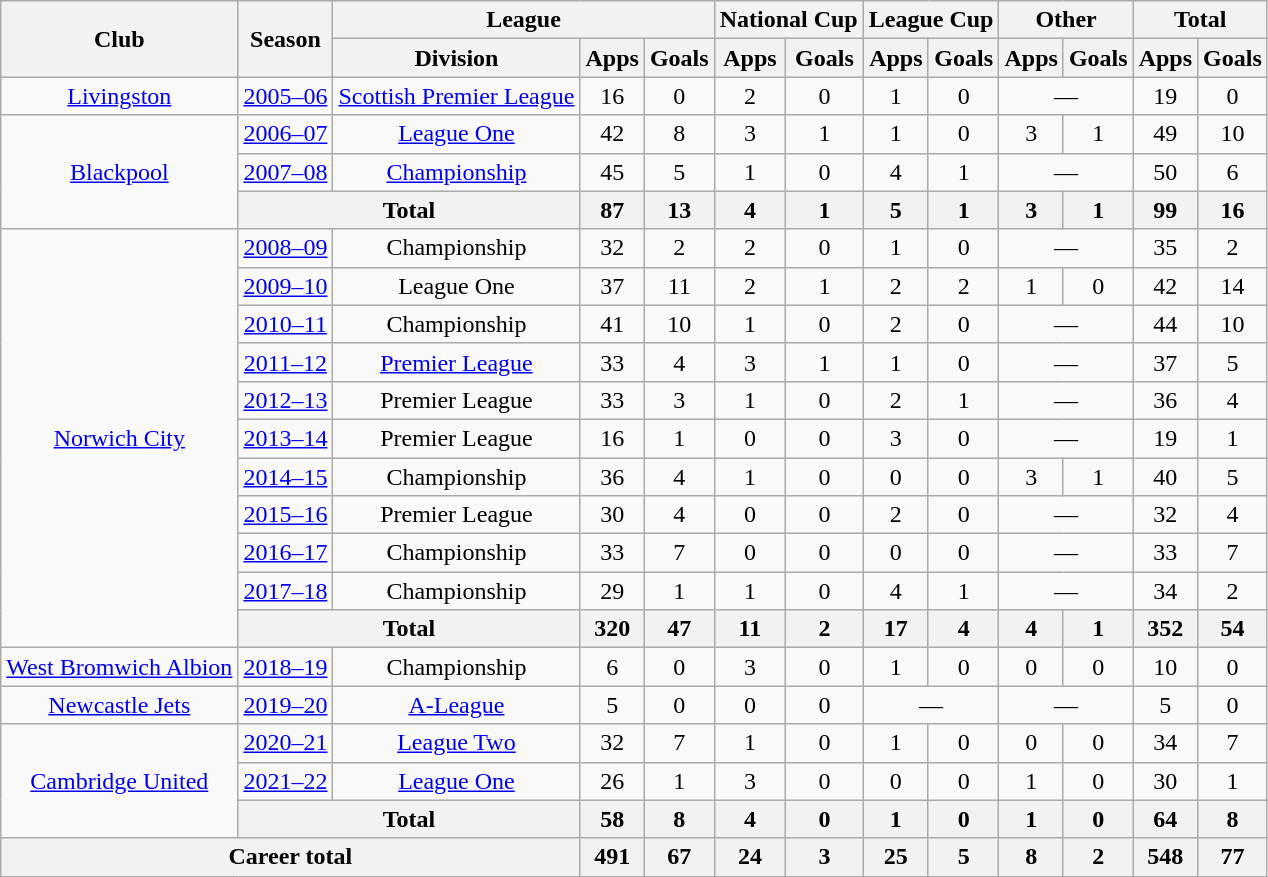<table class="wikitable" style="text-align:center">
<tr>
<th rowspan="2">Club</th>
<th rowspan="2">Season</th>
<th colspan="3">League</th>
<th colspan="2">National Cup</th>
<th colspan="2">League Cup</th>
<th colspan="2">Other</th>
<th colspan="2">Total</th>
</tr>
<tr>
<th>Division</th>
<th>Apps</th>
<th>Goals</th>
<th>Apps</th>
<th>Goals</th>
<th>Apps</th>
<th>Goals</th>
<th>Apps</th>
<th>Goals</th>
<th>Apps</th>
<th>Goals</th>
</tr>
<tr>
<td><a href='#'>Livingston</a></td>
<td><a href='#'>2005–06</a></td>
<td><a href='#'>Scottish Premier League</a></td>
<td>16</td>
<td>0</td>
<td>2</td>
<td>0</td>
<td>1</td>
<td>0</td>
<td colspan="2">—</td>
<td>19</td>
<td>0</td>
</tr>
<tr>
<td rowspan="3"><a href='#'>Blackpool</a></td>
<td><a href='#'>2006–07</a></td>
<td><a href='#'>League One</a></td>
<td>42</td>
<td>8</td>
<td>3</td>
<td>1</td>
<td>1</td>
<td>0</td>
<td>3</td>
<td>1</td>
<td>49</td>
<td>10</td>
</tr>
<tr>
<td><a href='#'>2007–08</a></td>
<td><a href='#'>Championship</a></td>
<td>45</td>
<td>5</td>
<td>1</td>
<td>0</td>
<td>4</td>
<td>1</td>
<td colspan="2">—</td>
<td>50</td>
<td>6</td>
</tr>
<tr>
<th colspan="2">Total</th>
<th>87</th>
<th>13</th>
<th>4</th>
<th>1</th>
<th>5</th>
<th>1</th>
<th>3</th>
<th>1</th>
<th>99</th>
<th>16</th>
</tr>
<tr>
<td rowspan="11"><a href='#'>Norwich City</a></td>
<td><a href='#'>2008–09</a></td>
<td>Championship</td>
<td>32</td>
<td>2</td>
<td>2</td>
<td>0</td>
<td>1</td>
<td>0</td>
<td colspan="2">—</td>
<td>35</td>
<td>2</td>
</tr>
<tr>
<td><a href='#'>2009–10</a></td>
<td>League One</td>
<td>37</td>
<td>11</td>
<td>2</td>
<td>1</td>
<td>2</td>
<td>2</td>
<td>1</td>
<td>0</td>
<td>42</td>
<td>14</td>
</tr>
<tr>
<td><a href='#'>2010–11</a></td>
<td>Championship</td>
<td>41</td>
<td>10</td>
<td>1</td>
<td>0</td>
<td>2</td>
<td>0</td>
<td colspan="2">—</td>
<td>44</td>
<td>10</td>
</tr>
<tr>
<td><a href='#'>2011–12</a></td>
<td><a href='#'>Premier League</a></td>
<td>33</td>
<td>4</td>
<td>3</td>
<td>1</td>
<td>1</td>
<td>0</td>
<td colspan="2">—</td>
<td>37</td>
<td>5</td>
</tr>
<tr>
<td><a href='#'>2012–13</a></td>
<td>Premier League</td>
<td>33</td>
<td>3</td>
<td>1</td>
<td>0</td>
<td>2</td>
<td>1</td>
<td colspan="2">—</td>
<td>36</td>
<td>4</td>
</tr>
<tr>
<td><a href='#'>2013–14</a></td>
<td>Premier League</td>
<td>16</td>
<td>1</td>
<td>0</td>
<td>0</td>
<td>3</td>
<td>0</td>
<td colspan="2">—</td>
<td>19</td>
<td>1</td>
</tr>
<tr>
<td><a href='#'>2014–15</a></td>
<td>Championship</td>
<td>36</td>
<td>4</td>
<td>1</td>
<td>0</td>
<td>0</td>
<td>0</td>
<td>3</td>
<td>1</td>
<td>40</td>
<td>5</td>
</tr>
<tr>
<td><a href='#'>2015–16</a></td>
<td>Premier League</td>
<td>30</td>
<td>4</td>
<td>0</td>
<td>0</td>
<td>2</td>
<td>0</td>
<td colspan="2">—</td>
<td>32</td>
<td>4</td>
</tr>
<tr>
<td><a href='#'>2016–17</a></td>
<td>Championship</td>
<td>33</td>
<td>7</td>
<td>0</td>
<td>0</td>
<td>0</td>
<td>0</td>
<td colspan="2">—</td>
<td>33</td>
<td>7</td>
</tr>
<tr>
<td><a href='#'>2017–18</a></td>
<td>Championship</td>
<td>29</td>
<td>1</td>
<td>1</td>
<td>0</td>
<td>4</td>
<td>1</td>
<td colspan="2">—</td>
<td>34</td>
<td>2</td>
</tr>
<tr>
<th colspan="2">Total</th>
<th>320</th>
<th>47</th>
<th>11</th>
<th>2</th>
<th>17</th>
<th>4</th>
<th>4</th>
<th>1</th>
<th>352</th>
<th>54</th>
</tr>
<tr>
<td><a href='#'>West Bromwich Albion</a></td>
<td><a href='#'>2018–19</a></td>
<td>Championship</td>
<td>6</td>
<td>0</td>
<td>3</td>
<td>0</td>
<td>1</td>
<td>0</td>
<td>0</td>
<td>0</td>
<td>10</td>
<td>0</td>
</tr>
<tr>
<td><a href='#'>Newcastle Jets</a></td>
<td><a href='#'>2019–20</a></td>
<td><a href='#'>A-League</a></td>
<td>5</td>
<td>0</td>
<td>0</td>
<td>0</td>
<td colspan="2">—</td>
<td colspan="2">—</td>
<td>5</td>
<td>0</td>
</tr>
<tr>
<td rowspan=3><a href='#'>Cambridge United</a></td>
<td><a href='#'>2020–21</a></td>
<td><a href='#'>League Two</a></td>
<td>32</td>
<td>7</td>
<td>1</td>
<td>0</td>
<td>1</td>
<td>0</td>
<td>0</td>
<td>0</td>
<td>34</td>
<td>7</td>
</tr>
<tr>
<td><a href='#'>2021–22</a></td>
<td><a href='#'>League One</a></td>
<td>26</td>
<td>1</td>
<td>3</td>
<td>0</td>
<td>0</td>
<td>0</td>
<td>1</td>
<td>0</td>
<td>30</td>
<td>1</td>
</tr>
<tr>
<th colspan="2">Total</th>
<th>58</th>
<th>8</th>
<th>4</th>
<th>0</th>
<th>1</th>
<th>0</th>
<th>1</th>
<th>0</th>
<th>64</th>
<th>8</th>
</tr>
<tr>
<th colspan="3">Career total</th>
<th>491</th>
<th>67</th>
<th>24</th>
<th>3</th>
<th>25</th>
<th>5</th>
<th>8</th>
<th>2</th>
<th>548</th>
<th>77</th>
</tr>
</table>
